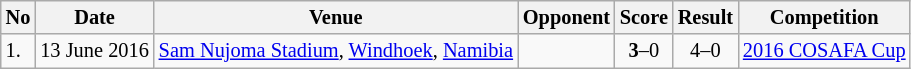<table class="wikitable" style="font-size:85%;">
<tr>
<th>No</th>
<th>Date</th>
<th>Venue</th>
<th>Opponent</th>
<th>Score</th>
<th>Result</th>
<th>Competition</th>
</tr>
<tr>
<td>1.</td>
<td>13 June 2016</td>
<td><a href='#'>Sam Nujoma Stadium</a>, <a href='#'>Windhoek</a>, <a href='#'>Namibia</a></td>
<td></td>
<td align=center><strong>3</strong>–0</td>
<td align=center>4–0</td>
<td><a href='#'>2016 COSAFA Cup</a></td>
</tr>
</table>
